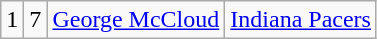<table class="wikitable">
<tr style="text-align:center;" bgcolor="">
<td>1</td>
<td>7</td>
<td><a href='#'>George McCloud</a></td>
<td><a href='#'>Indiana Pacers</a></td>
</tr>
</table>
